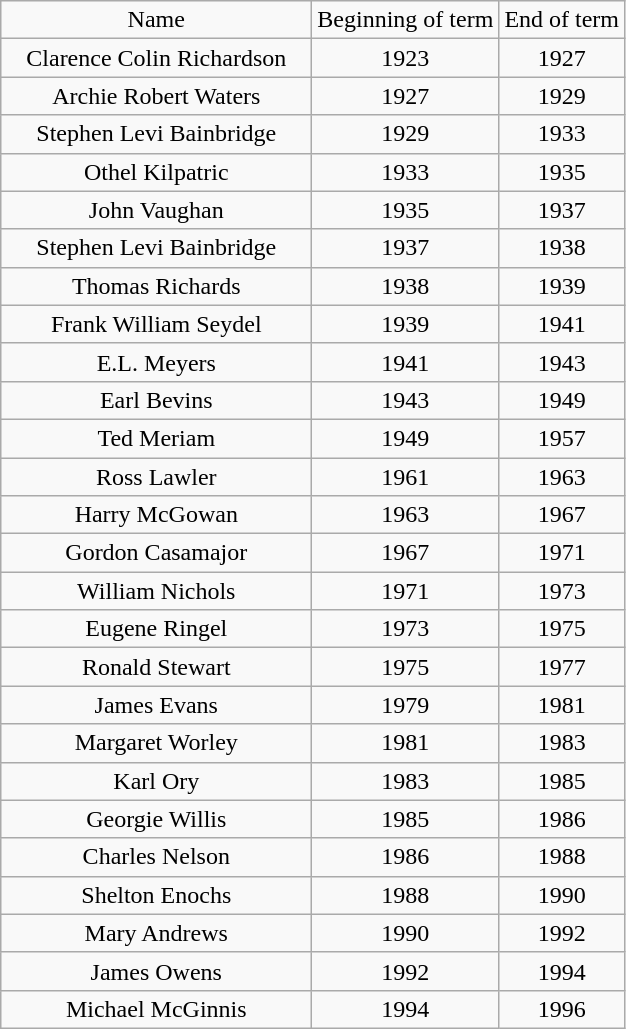<table class="wikitable"  border ="1" style="text-align:center">
<tr>
<td width="200pt" align="center">Name</td>
<td width="75pt" align="center">Beginning of term</td>
<td width="75pt" align="center">End of term</td>
</tr>
<tr>
<td>Clarence Colin Richardson</td>
<td>1923</td>
<td>1927</td>
</tr>
<tr>
<td>Archie Robert Waters</td>
<td>1927</td>
<td>1929</td>
</tr>
<tr>
<td>Stephen Levi Bainbridge</td>
<td>1929</td>
<td>1933</td>
</tr>
<tr>
<td>Othel Kilpatric</td>
<td>1933</td>
<td>1935</td>
</tr>
<tr>
<td>John Vaughan</td>
<td>1935</td>
<td>1937</td>
</tr>
<tr>
<td>Stephen Levi Bainbridge</td>
<td>1937</td>
<td>1938</td>
</tr>
<tr>
<td>Thomas Richards</td>
<td>1938</td>
<td>1939</td>
</tr>
<tr>
<td>Frank William Seydel</td>
<td>1939</td>
<td>1941</td>
</tr>
<tr>
<td>E.L. Meyers</td>
<td>1941</td>
<td>1943</td>
</tr>
<tr>
<td>Earl Bevins</td>
<td>1943</td>
<td>1949</td>
</tr>
<tr>
<td>Ted Meriam</td>
<td>1949</td>
<td>1957</td>
</tr>
<tr>
<td>Ross Lawler</td>
<td>1961</td>
<td>1963</td>
</tr>
<tr>
<td>Harry McGowan</td>
<td>1963</td>
<td>1967</td>
</tr>
<tr>
<td>Gordon Casamajor</td>
<td>1967</td>
<td>1971</td>
</tr>
<tr>
<td>William Nichols</td>
<td>1971</td>
<td>1973</td>
</tr>
<tr>
<td>Eugene Ringel</td>
<td>1973</td>
<td>1975</td>
</tr>
<tr>
<td>Ronald Stewart</td>
<td>1975</td>
<td>1977</td>
</tr>
<tr>
<td>James Evans</td>
<td>1979</td>
<td>1981</td>
</tr>
<tr>
<td>Margaret Worley</td>
<td>1981</td>
<td>1983</td>
</tr>
<tr>
<td>Karl Ory</td>
<td>1983</td>
<td>1985</td>
</tr>
<tr>
<td>Georgie Willis</td>
<td>1985</td>
<td>1986</td>
</tr>
<tr>
<td>Charles Nelson</td>
<td>1986</td>
<td>1988</td>
</tr>
<tr>
<td>Shelton Enochs</td>
<td>1988</td>
<td>1990</td>
</tr>
<tr>
<td>Mary Andrews</td>
<td>1990</td>
<td>1992</td>
</tr>
<tr>
<td>James Owens</td>
<td>1992</td>
<td>1994</td>
</tr>
<tr>
<td>Michael McGinnis</td>
<td>1994</td>
<td>1996</td>
</tr>
</table>
